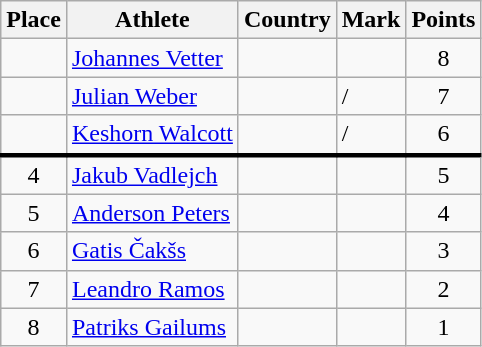<table class="wikitable">
<tr>
<th>Place</th>
<th>Athlete</th>
<th>Country</th>
<th>Mark</th>
<th>Points</th>
</tr>
<tr>
<td align=center></td>
<td><a href='#'>Johannes Vetter</a></td>
<td></td>
<td></td>
<td align=center>8</td>
</tr>
<tr>
<td align=center></td>
<td><a href='#'>Julian Weber</a></td>
<td></td>
<td> /<br><em></em></td>
<td align=center>7</td>
</tr>
<tr>
<td align=center></td>
<td><a href='#'>Keshorn Walcott</a></td>
<td></td>
<td> /<br><em></td>
<td align=center>6</td>
</tr>
<tr style="border-top:3px solid black;">
<td align=center>4</td>
<td><a href='#'>Jakub Vadlejch</a></td>
<td></td>
<td></td>
<td align=center>5</td>
</tr>
<tr>
<td align=center>5</td>
<td><a href='#'>Anderson Peters</a></td>
<td></td>
<td></td>
<td align=center>4</td>
</tr>
<tr>
<td align=center>6</td>
<td><a href='#'>Gatis Čakšs</a></td>
<td></td>
<td></td>
<td align=center>3</td>
</tr>
<tr>
<td align=center>7</td>
<td><a href='#'>Leandro Ramos</a></td>
<td></td>
<td></td>
<td align=center>2</td>
</tr>
<tr>
<td align=center>8</td>
<td><a href='#'>Patriks Gailums</a></td>
<td></td>
<td></td>
<td align=center>1</td>
</tr>
</table>
